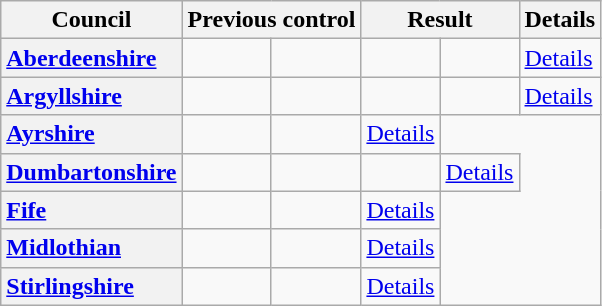<table class="wikitable">
<tr>
<th scope="col">Council</th>
<th colspan=2>Previous control</th>
<th colspan=2>Result</th>
<th scope="col" class="unsortable">Details</th>
</tr>
<tr>
<th scope="row" style="text-align: left;"><a href='#'>Aberdeenshire</a></th>
<td></td>
<td></td>
<td></td>
<td></td>
<td><a href='#'>Details</a></td>
</tr>
<tr>
<th scope="row" style="text-align: left;"><a href='#'>Argyllshire</a></th>
<td></td>
<td></td>
<td></td>
<td></td>
<td><a href='#'>Details</a></td>
</tr>
<tr>
<th scope="row" style="text-align: left;"><a href='#'>Ayrshire</a></th>
<td></td>
<td></td>
<td><a href='#'>Details</a></td>
</tr>
<tr>
<th scope="row" style="text-align: left;"><a href='#'>Dumbartonshire</a></th>
<td></td>
<td></td>
<td></td>
<td><a href='#'>Details</a></td>
</tr>
<tr>
<th scope="row" style="text-align: left;"><a href='#'>Fife</a></th>
<td></td>
<td></td>
<td><a href='#'>Details</a></td>
</tr>
<tr>
<th scope="row" style="text-align: left;"><a href='#'>Midlothian</a></th>
<td></td>
<td></td>
<td><a href='#'>Details</a></td>
</tr>
<tr>
<th scope="row" style="text-align: left;"><a href='#'>Stirlingshire</a></th>
<td></td>
<td></td>
<td><a href='#'>Details</a></td>
</tr>
</table>
